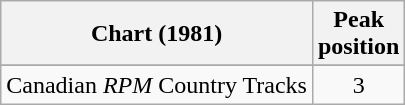<table class="wikitable sortable">
<tr>
<th align="left">Chart (1981)</th>
<th align="center">Peak<br>position</th>
</tr>
<tr>
</tr>
<tr>
<td align="left">Canadian <em>RPM</em> Country Tracks</td>
<td align="center">3</td>
</tr>
</table>
